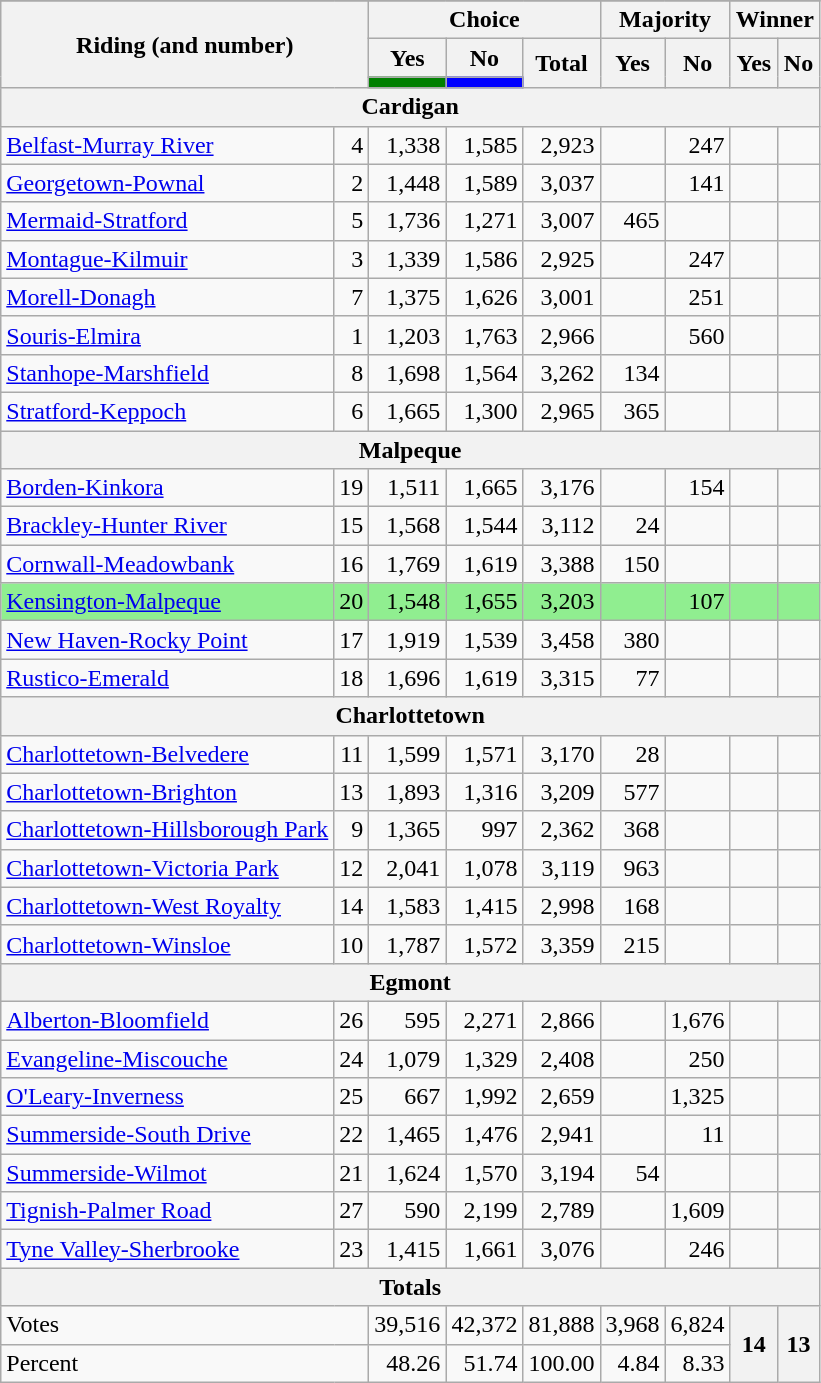<table class="wikitable" style="text-align:right;">
<tr>
</tr>
<tr>
<th rowspan="3" colspan="2">Riding (and number)</th>
<th colspan="3">Choice</th>
<th colspan="2">Majority</th>
<th colspan="2">Winner</th>
</tr>
<tr>
<th>Yes</th>
<th>No</th>
<th rowspan="2">Total</th>
<th rowspan="2">Yes</th>
<th rowspan="2">No</th>
<th rowspan="2">Yes</th>
<th rowspan="2">No</th>
</tr>
<tr>
<td style="background-color:green;"></td>
<td style="background-color:blue;"></td>
</tr>
<tr>
<th colspan="9">Cardigan</th>
</tr>
<tr>
<td style="text-align:left;"><a href='#'>Belfast-Murray River</a></td>
<td>4</td>
<td>1,338</td>
<td>1,585</td>
<td>2,923</td>
<td></td>
<td>247</td>
<td style="text-align:center;"></td>
<td style="text-align:center;"></td>
</tr>
<tr>
<td style="text-align:left;"><a href='#'>Georgetown-Pownal</a></td>
<td>2</td>
<td>1,448</td>
<td>1,589</td>
<td>3,037</td>
<td></td>
<td>141</td>
<td style="text-align:center;"></td>
<td style="text-align:center;"></td>
</tr>
<tr>
<td style="text-align:left;"><a href='#'>Mermaid-Stratford</a></td>
<td>5</td>
<td>1,736</td>
<td>1,271</td>
<td>3,007</td>
<td>465</td>
<td></td>
<td style="text-align:center;"></td>
<td style="text-align:center;"></td>
</tr>
<tr>
<td style="text-align:left;"><a href='#'>Montague-Kilmuir</a></td>
<td>3</td>
<td>1,339</td>
<td>1,586</td>
<td>2,925</td>
<td></td>
<td>247</td>
<td style="text-align:center;"></td>
<td style="text-align:center;"></td>
</tr>
<tr>
<td style="text-align:left;"><a href='#'>Morell-Donagh</a></td>
<td>7</td>
<td>1,375</td>
<td>1,626</td>
<td>3,001</td>
<td></td>
<td>251</td>
<td style="text-align:center;"></td>
<td style="text-align:center;"></td>
</tr>
<tr>
<td style="text-align:left;"><a href='#'>Souris-Elmira</a></td>
<td>1</td>
<td>1,203</td>
<td>1,763</td>
<td>2,966</td>
<td></td>
<td>560</td>
<td style="text-align:center;"></td>
<td style="text-align:center;"></td>
</tr>
<tr>
<td style="text-align:left;"><a href='#'>Stanhope-Marshfield</a></td>
<td>8</td>
<td>1,698</td>
<td>1,564</td>
<td>3,262</td>
<td>134</td>
<td></td>
<td style="text-align:center;"></td>
<td style="text-align:center;"></td>
</tr>
<tr>
<td style="text-align:left;"><a href='#'>Stratford-Keppoch</a></td>
<td>6</td>
<td>1,665</td>
<td>1,300</td>
<td>2,965</td>
<td>365</td>
<td></td>
<td style="text-align:center;"></td>
<td style="text-align:center;"></td>
</tr>
<tr>
<th colspan="9">Malpeque</th>
</tr>
<tr>
<td style="text-align:left;"><a href='#'>Borden-Kinkora</a></td>
<td>19</td>
<td>1,511</td>
<td>1,665</td>
<td>3,176</td>
<td></td>
<td>154</td>
<td style="text-align:center;"></td>
<td style="text-align:center;"></td>
</tr>
<tr>
<td style="text-align:left;"><a href='#'>Brackley-Hunter River</a></td>
<td>15</td>
<td>1,568</td>
<td>1,544</td>
<td>3,112</td>
<td>24</td>
<td></td>
<td style="text-align:center;"></td>
<td style="text-align:center;"></td>
</tr>
<tr>
<td style="text-align:left;"><a href='#'>Cornwall-Meadowbank</a></td>
<td>16</td>
<td>1,769</td>
<td>1,619</td>
<td>3,388</td>
<td>150</td>
<td></td>
<td style="text-align:center;"></td>
<td style="text-align:center;"></td>
</tr>
<tr style="background-color:lightgreen;">
<td style="text-align:left;"><a href='#'>Kensington-Malpeque</a></td>
<td>20</td>
<td>1,548</td>
<td>1,655</td>
<td>3,203</td>
<td></td>
<td>107</td>
<td style="text-align:center;"></td>
<td style="text-align:center;"></td>
</tr>
<tr>
<td style="text-align:left;"><a href='#'>New Haven-Rocky Point</a></td>
<td>17</td>
<td>1,919</td>
<td>1,539</td>
<td>3,458</td>
<td>380</td>
<td></td>
<td style="text-align:center;"></td>
<td style="text-align:center;"></td>
</tr>
<tr>
<td style="text-align:left;"><a href='#'>Rustico-Emerald</a></td>
<td>18</td>
<td>1,696</td>
<td>1,619</td>
<td>3,315</td>
<td>77</td>
<td></td>
<td style="text-align:center;"></td>
<td style="text-align:center;"></td>
</tr>
<tr>
<th colspan="9">Charlottetown</th>
</tr>
<tr>
<td style="text-align:left;"><a href='#'>Charlottetown-Belvedere</a></td>
<td>11</td>
<td>1,599</td>
<td>1,571</td>
<td>3,170</td>
<td>28</td>
<td></td>
<td style="text-align:center;"></td>
<td style="text-align:center;"></td>
</tr>
<tr>
<td style="text-align:left;"><a href='#'>Charlottetown-Brighton</a></td>
<td>13</td>
<td>1,893</td>
<td>1,316</td>
<td>3,209</td>
<td>577</td>
<td></td>
<td style="text-align:center;"></td>
<td style="text-align:center;"></td>
</tr>
<tr>
<td style="text-align:left;"><a href='#'>Charlottetown-Hillsborough Park</a></td>
<td>9</td>
<td>1,365</td>
<td>997</td>
<td>2,362</td>
<td>368</td>
<td></td>
<td style="text-align:center;"></td>
<td style="text-align:center;"></td>
</tr>
<tr>
<td style="text-align:left;"><a href='#'>Charlottetown-Victoria Park</a></td>
<td>12</td>
<td>2,041</td>
<td>1,078</td>
<td>3,119</td>
<td>963</td>
<td></td>
<td style="text-align:center;"></td>
<td style="text-align:center;"></td>
</tr>
<tr>
<td style="text-align:left;"><a href='#'>Charlottetown-West Royalty</a></td>
<td>14</td>
<td>1,583</td>
<td>1,415</td>
<td>2,998</td>
<td>168</td>
<td></td>
<td style="text-align:center;"></td>
<td style="text-align:center;"></td>
</tr>
<tr>
<td style="text-align:left;"><a href='#'>Charlottetown-Winsloe</a></td>
<td>10</td>
<td>1,787</td>
<td>1,572</td>
<td>3,359</td>
<td>215</td>
<td></td>
<td style="text-align:center;"></td>
<td style="text-align:center;"></td>
</tr>
<tr>
<th colspan="9">Egmont</th>
</tr>
<tr>
<td style="text-align:left;"><a href='#'>Alberton-Bloomfield</a></td>
<td>26</td>
<td>595</td>
<td>2,271</td>
<td>2,866</td>
<td></td>
<td>1,676</td>
<td style="text-align:center;"></td>
<td style="text-align:center;"></td>
</tr>
<tr>
<td style="text-align:left;"><a href='#'>Evangeline-Miscouche</a></td>
<td>24</td>
<td>1,079</td>
<td>1,329</td>
<td>2,408</td>
<td></td>
<td>250</td>
<td style="text-align:center;"></td>
<td style="text-align:center;"></td>
</tr>
<tr>
<td style="text-align:left;"><a href='#'>O'Leary-Inverness</a></td>
<td>25</td>
<td>667</td>
<td>1,992</td>
<td>2,659</td>
<td></td>
<td>1,325</td>
<td style="text-align:center;"></td>
<td style="text-align:center;"></td>
</tr>
<tr>
<td style="text-align:left;"><a href='#'>Summerside-South Drive</a></td>
<td>22</td>
<td>1,465</td>
<td>1,476</td>
<td>2,941</td>
<td></td>
<td>11</td>
<td style="text-align:center;"></td>
<td style="text-align:center;"></td>
</tr>
<tr>
<td style="text-align:left;"><a href='#'>Summerside-Wilmot</a></td>
<td>21</td>
<td>1,624</td>
<td>1,570</td>
<td>3,194</td>
<td>54</td>
<td></td>
<td style="text-align:center;"></td>
<td style="text-align:center;"></td>
</tr>
<tr>
<td style="text-align:left;"><a href='#'>Tignish-Palmer Road</a></td>
<td>27</td>
<td>590</td>
<td>2,199</td>
<td>2,789</td>
<td></td>
<td>1,609</td>
<td style="text-align:center;"></td>
<td style="text-align:center;"></td>
</tr>
<tr>
<td style="text-align:left;"><a href='#'>Tyne Valley-Sherbrooke</a></td>
<td>23</td>
<td>1,415</td>
<td>1,661</td>
<td>3,076</td>
<td></td>
<td>246</td>
<td style="text-align:center;"></td>
<td style="text-align:center;"></td>
</tr>
<tr>
<th colspan="9">Totals</th>
</tr>
<tr>
<td colspan="2" style="text-align:left;">Votes</td>
<td>39,516</td>
<td>42,372</td>
<td>81,888</td>
<td>3,968</td>
<td>6,824</td>
<th rowspan="2">14</th>
<th rowspan="2">13</th>
</tr>
<tr>
<td colspan="2" style="text-align:left;">Percent</td>
<td>48.26</td>
<td>51.74</td>
<td>100.00</td>
<td>4.84</td>
<td>8.33</td>
</tr>
</table>
